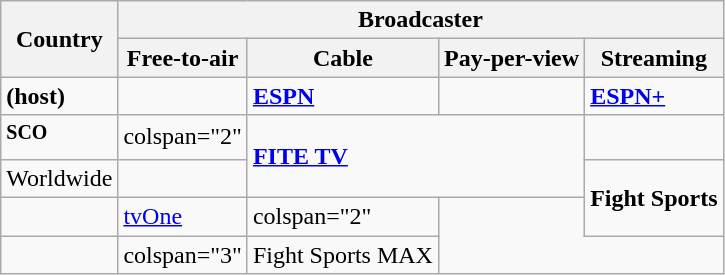<table class="wikitable">
<tr>
<th rowspan="2">Country</th>
<th colspan="4">Broadcaster</th>
</tr>
<tr>
<th>Free-to-air</th>
<th>Cable</th>
<th>Pay-per-view</th>
<th>Streaming</th>
</tr>
<tr>
<td><strong> (host)</strong></td>
<td></td>
<td><strong><a href='#'>ESPN</a></strong></td>
<td></td>
<td><strong><a href='#'>ESPN+</a></strong></td>
</tr>
<tr>
<td><strong><sup>SCO</sup></strong></td>
<td>colspan="2" </td>
<td colspan="2" rowspan="2"><strong><a href='#'>FITE TV</a></strong></td>
</tr>
<tr>
<td>Worldwide</td>
<td></td>
<td rowspan="2"><strong>Fight Sports</strong></td>
</tr>
<tr>
<td></td>
<td><a href='#'>tvOne</a></td>
<td>colspan="2" </td>
</tr>
<tr>
<td></td>
<td>colspan="3" </td>
<td>Fight Sports MAX</td>
</tr>
</table>
